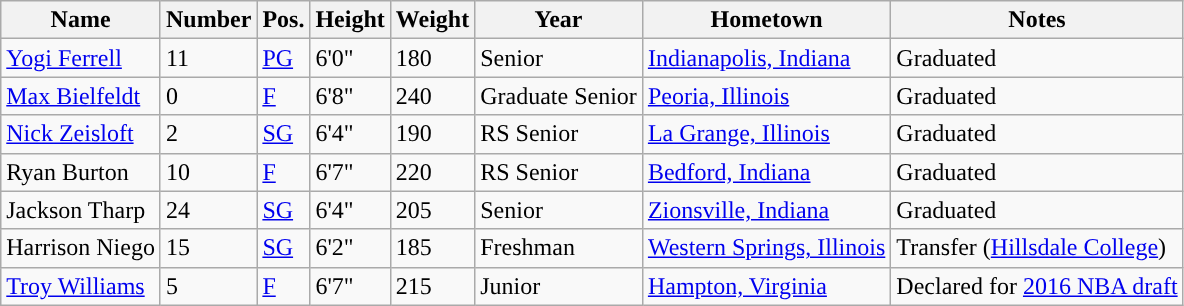<table class="wikitable sortable" border="1">
<tr align=center>
<th>Name</th>
<th>Number</th>
<th>Pos.</th>
<th>Height</th>
<th>Weight</th>
<th>Year</th>
<th>Hometown</th>
<th>Notes</th>
</tr>
<tr>
<td sortname><a href='#'>Yogi Ferrell</a></td>
<td>11</td>
<td><a href='#'>PG</a></td>
<td>6'0"</td>
<td>180</td>
<td>Senior</td>
<td><a href='#'>Indianapolis, Indiana</a></td>
<td>Graduated</td>
</tr>
<tr>
<td sortname><a href='#'>Max Bielfeldt</a></td>
<td>0</td>
<td><a href='#'>F</a></td>
<td>6'8"</td>
<td>240</td>
<td>Graduate Senior</td>
<td><a href='#'>Peoria, Illinois</a></td>
<td>Graduated</td>
</tr>
<tr>
<td sortname><a href='#'>Nick Zeisloft</a></td>
<td>2</td>
<td><a href='#'>SG</a></td>
<td>6'4"</td>
<td>190</td>
<td>RS Senior</td>
<td><a href='#'>La Grange, Illinois</a></td>
<td>Graduated</td>
</tr>
<tr>
<td sortname>Ryan Burton</td>
<td>10</td>
<td><a href='#'>F</a></td>
<td>6'7"</td>
<td>220</td>
<td>RS Senior</td>
<td><a href='#'>Bedford, Indiana</a></td>
<td>Graduated</td>
</tr>
<tr>
<td sortname>Jackson Tharp</td>
<td>24</td>
<td><a href='#'>SG</a></td>
<td>6'4"</td>
<td>205</td>
<td>Senior</td>
<td><a href='#'>Zionsville, Indiana</a></td>
<td>Graduated</td>
</tr>
<tr>
<td sortname>Harrison Niego</td>
<td>15</td>
<td><a href='#'>SG</a></td>
<td>6'2"</td>
<td>185</td>
<td>Freshman</td>
<td><a href='#'>Western Springs, Illinois</a></td>
<td>Transfer (<a href='#'>Hillsdale College</a>)</td>
</tr>
<tr>
<td sortname><a href='#'>Troy Williams</a></td>
<td>5</td>
<td><a href='#'>F</a></td>
<td>6'7"</td>
<td>215</td>
<td>Junior</td>
<td><a href='#'>Hampton, Virginia</a></td>
<td>Declared for <a href='#'>2016 NBA draft</a></td>
</tr>
</table>
